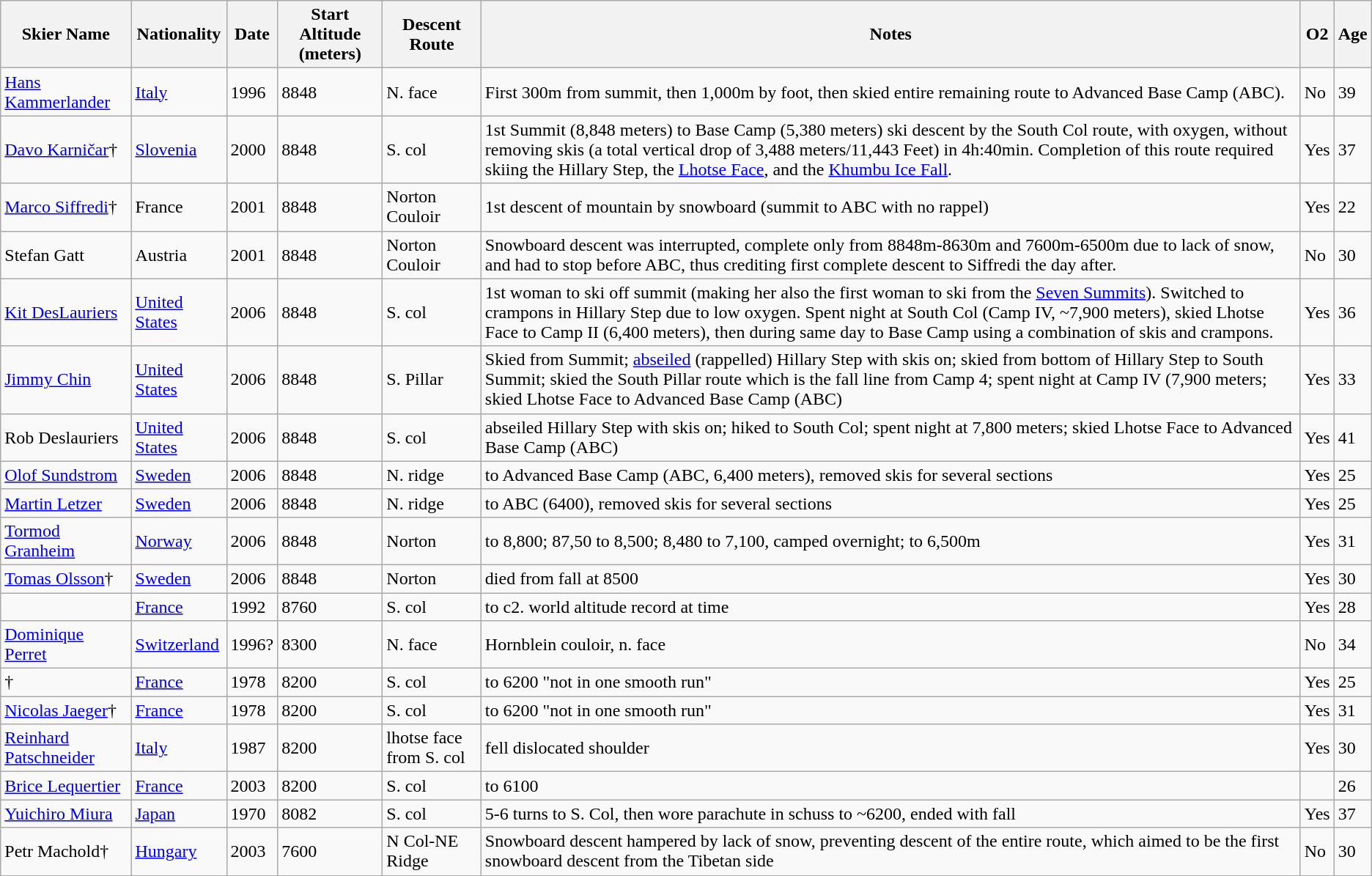<table class="wikitable sortable">
<tr>
<th scope="col">Skier Name</th>
<th scope="col">Nationality</th>
<th scope="col">Date</th>
<th scope="col">Start Altitude (meters)</th>
<th scope="col">Descent Route</th>
<th scope="col">Notes</th>
<th scope="col">O2</th>
<th scope="col">Age</th>
</tr>
<tr>
<td><a href='#'>Hans Kammerlander</a></td>
<td><a href='#'>Italy</a></td>
<td>1996</td>
<td>8848</td>
<td>N. face</td>
<td>First 300m from summit, then 1,000m by foot, then skied entire remaining route to Advanced Base Camp (ABC).</td>
<td>No</td>
<td>39</td>
</tr>
<tr>
<td><a href='#'>Davo Karničar</a>†</td>
<td><a href='#'>Slovenia</a></td>
<td>2000</td>
<td>8848</td>
<td>S. col</td>
<td>1st Summit (8,848 meters) to Base Camp (5,380 meters) ski descent by the South Col route, with oxygen, without removing skis (a total vertical drop of 3,488 meters/11,443 Feet) in 4h:40min. Completion of this route required skiing the Hillary Step, the <a href='#'>Lhotse Face</a>, and the <a href='#'>Khumbu Ice Fall</a>.</td>
<td>Yes</td>
<td>37</td>
</tr>
<tr>
<td><a href='#'>Marco Siffredi</a>†</td>
<td>France</td>
<td>2001</td>
<td>8848</td>
<td>Norton Couloir</td>
<td>1st descent of mountain by snowboard (summit to ABC with no rappel)</td>
<td>Yes</td>
<td>22</td>
</tr>
<tr>
<td>Stefan Gatt</td>
<td>Austria</td>
<td>2001</td>
<td>8848</td>
<td>Norton Couloir</td>
<td>Snowboard descent was interrupted, complete only from 8848m-8630m and 7600m-6500m due to lack of snow, and had to stop before ABC, thus crediting first complete descent to Siffredi the day after.</td>
<td>No</td>
<td>30</td>
</tr>
<tr>
<td><a href='#'>Kit DesLauriers</a></td>
<td><a href='#'>United States</a></td>
<td>2006</td>
<td>8848</td>
<td>S. col</td>
<td>1st woman to ski off summit (making her also the first woman to ski from the <a href='#'>Seven Summits</a>). Switched to crampons in Hillary Step due to low oxygen. Spent night at South Col (Camp IV, ~7,900 meters), skied Lhotse Face to Camp II (6,400 meters), then during same day to Base Camp using a combination of skis and crampons.</td>
<td>Yes</td>
<td>36</td>
</tr>
<tr>
<td><a href='#'>Jimmy Chin</a></td>
<td><a href='#'>United States</a></td>
<td>2006</td>
<td>8848</td>
<td>S. Pillar</td>
<td>Skied from Summit; <a href='#'>abseiled</a> (rappelled) Hillary Step with skis on; skied from bottom of Hillary Step to South Summit; skied the South Pillar route which is the fall line from Camp 4; spent night at Camp IV (7,900 meters; skied Lhotse Face to Advanced Base Camp (ABC) </td>
<td>Yes</td>
<td>33</td>
</tr>
<tr>
<td>Rob Deslauriers</td>
<td><a href='#'>United States</a></td>
<td>2006</td>
<td>8848</td>
<td>S. col</td>
<td>abseiled Hillary Step with skis on; hiked to South Col; spent night at 7,800 meters; skied Lhotse Face to Advanced Base Camp (ABC)</td>
<td>Yes</td>
<td>41</td>
</tr>
<tr>
<td><a href='#'>Olof Sundstrom</a></td>
<td><a href='#'>Sweden</a></td>
<td>2006</td>
<td>8848</td>
<td>N. ridge</td>
<td>to Advanced Base Camp (ABC, 6,400 meters), removed skis for several sections</td>
<td>Yes</td>
<td>25</td>
</tr>
<tr>
<td><a href='#'>Martin Letzer</a></td>
<td><a href='#'>Sweden</a></td>
<td>2006</td>
<td>8848</td>
<td>N. ridge</td>
<td>to ABC (6400), removed skis for several sections</td>
<td>Yes</td>
<td>25</td>
</tr>
<tr>
<td><a href='#'>Tormod Granheim</a></td>
<td><a href='#'>Norway</a></td>
<td>2006</td>
<td>8848</td>
<td>Norton</td>
<td>to 8,800; 87,50 to 8,500; 8,480 to 7,100, camped overnight; to 6,500m</td>
<td>Yes</td>
<td>31</td>
</tr>
<tr>
<td><a href='#'>Tomas Olsson</a>†</td>
<td><a href='#'>Sweden</a></td>
<td>2006</td>
<td>8848</td>
<td>Norton</td>
<td>died from fall at 8500</td>
<td>Yes</td>
<td>30</td>
</tr>
<tr>
<td></td>
<td><a href='#'>France</a></td>
<td>1992</td>
<td>8760</td>
<td>S. col</td>
<td>to c2. world altitude record at time</td>
<td>Yes</td>
<td>28</td>
</tr>
<tr>
<td><a href='#'>Dominique Perret</a></td>
<td><a href='#'>Switzerland</a></td>
<td>1996?</td>
<td>8300</td>
<td>N. face</td>
<td>Hornblein couloir, n. face</td>
<td>No</td>
<td>34</td>
</tr>
<tr>
<td>†</td>
<td><a href='#'>France</a></td>
<td>1978</td>
<td>8200</td>
<td>S. col</td>
<td>to 6200 "not in one smooth run"</td>
<td>Yes</td>
<td>25</td>
</tr>
<tr>
<td><a href='#'>Nicolas Jaeger</a>†</td>
<td><a href='#'>France</a></td>
<td>1978</td>
<td>8200</td>
<td>S. col</td>
<td>to 6200 "not in one smooth run"</td>
<td>Yes</td>
<td>31</td>
</tr>
<tr>
<td><a href='#'>Reinhard Patschneider</a></td>
<td><a href='#'>Italy</a></td>
<td>1987</td>
<td>8200</td>
<td>lhotse face from S. col</td>
<td>fell dislocated shoulder</td>
<td>Yes</td>
<td>30</td>
</tr>
<tr>
<td><a href='#'>Brice Lequertier</a></td>
<td><a href='#'>France</a></td>
<td>2003</td>
<td>8200</td>
<td>S. col</td>
<td>to 6100</td>
<td></td>
<td>26</td>
</tr>
<tr>
<td><a href='#'>Yuichiro Miura</a></td>
<td><a href='#'>Japan</a></td>
<td>1970</td>
<td>8082</td>
<td>S. col</td>
<td>5-6 turns to S. Col, then wore parachute in schuss to ~6200, ended with fall</td>
<td>Yes</td>
<td>37</td>
</tr>
<tr>
<td>Petr Machold†</td>
<td><a href='#'>Hungary</a></td>
<td>2003</td>
<td>7600</td>
<td>N Col-NE Ridge</td>
<td>Snowboard descent hampered by lack of snow, preventing descent of the entire route, which aimed to be the first snowboard descent from the Tibetan side</td>
<td>No</td>
<td>30</td>
</tr>
</table>
